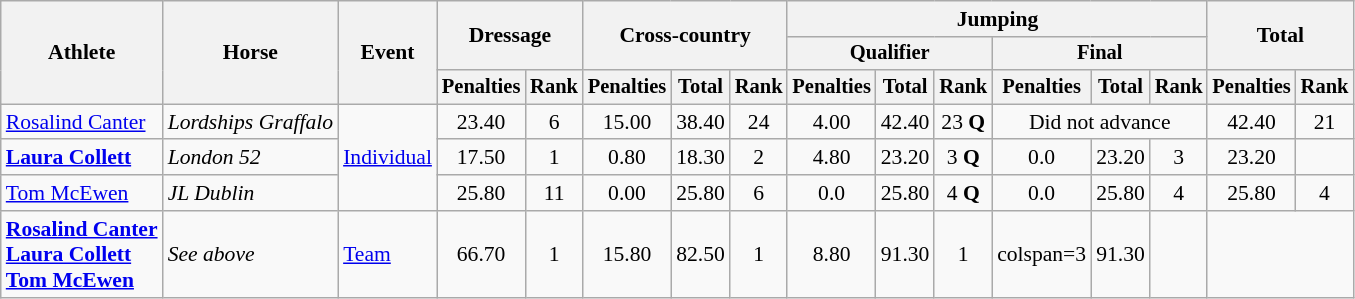<table class=wikitable style="font-size:90%; text-align:center;">
<tr>
<th rowspan=3>Athlete</th>
<th rowspan=3>Horse</th>
<th rowspan=3>Event</th>
<th colspan=2 rowspan=2>Dressage</th>
<th colspan=3 rowspan=2>Cross-country</th>
<th colspan=6>Jumping</th>
<th colspan=2 rowspan=2>Total</th>
</tr>
<tr style=font-size:95%>
<th colspan=3>Qualifier</th>
<th colspan=3>Final</th>
</tr>
<tr style=font-size:95%>
<th>Penalties</th>
<th>Rank</th>
<th>Penalties</th>
<th>Total</th>
<th>Rank</th>
<th>Penalties</th>
<th>Total</th>
<th>Rank</th>
<th>Penalties</th>
<th>Total</th>
<th>Rank</th>
<th>Penalties</th>
<th>Rank</th>
</tr>
<tr>
<td align=left><a href='#'>Rosalind Canter</a></td>
<td align=left><em>Lordships Graffalo</em></td>
<td rowspan="3" align="left"><a href='#'>Individual</a></td>
<td>23.40</td>
<td>6</td>
<td>15.00</td>
<td>38.40</td>
<td>24</td>
<td>4.00</td>
<td>42.40</td>
<td>23 <strong>Q</strong></td>
<td colspan=3>Did not advance</td>
<td>42.40</td>
<td>21</td>
</tr>
<tr>
<td align=left><strong><a href='#'>Laura Collett</a></strong></td>
<td align=left><em>London 52</em></td>
<td>17.50</td>
<td>1</td>
<td>0.80</td>
<td>18.30</td>
<td>2</td>
<td>4.80</td>
<td>23.20</td>
<td>3 <strong>Q</strong></td>
<td>0.0</td>
<td>23.20</td>
<td>3</td>
<td>23.20</td>
<td></td>
</tr>
<tr>
<td align=left><a href='#'>Tom McEwen</a></td>
<td align=left><em>JL Dublin</em></td>
<td>25.80</td>
<td>11</td>
<td>0.00</td>
<td>25.80</td>
<td>6</td>
<td>0.0</td>
<td>25.80</td>
<td>4 <strong>Q</strong></td>
<td>0.0</td>
<td>25.80</td>
<td>4</td>
<td>25.80</td>
<td>4</td>
</tr>
<tr>
<td align=left><strong><a href='#'>Rosalind Canter</a><br><a href='#'>Laura Collett</a><br><a href='#'>Tom McEwen</a></strong></td>
<td align=left><em>See above</em></td>
<td align=left><a href='#'>Team</a></td>
<td>66.70</td>
<td>1</td>
<td>15.80</td>
<td>82.50</td>
<td>1</td>
<td>8.80</td>
<td>91.30</td>
<td>1</td>
<td>colspan=3 </td>
<td>91.30</td>
<td></td>
</tr>
</table>
